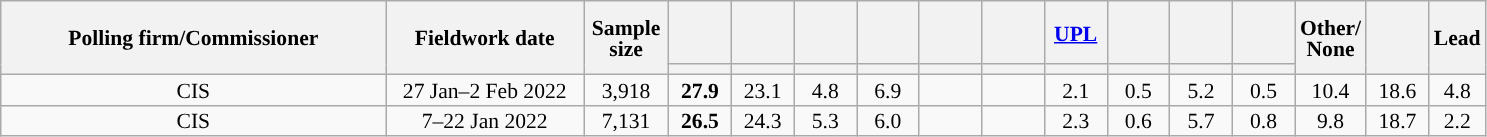<table class="wikitable collapsible collapsed" style="text-align:center; font-size:90%; line-height:14px;">
<tr style="height:42px;">
<th style="width:250px;" rowspan="2">Polling firm/Commissioner</th>
<th style="width:125px;" rowspan="2">Fieldwork date</th>
<th style="width:50px;" rowspan="2">Sample size</th>
<th style="width:35px;"></th>
<th style="width:35px;"></th>
<th style="width:35px;"></th>
<th style="width:35px;"></th>
<th style="width:35px;"></th>
<th style="width:35px;"></th>
<th style="width:35px;"><a href='#'>UPL</a></th>
<th style="width:35px;"></th>
<th style="width:35px;"></th>
<th style="width:35px;"></th>
<th style="width:35px;" rowspan="2">Other/<br>None</th>
<th style="width:35px;" rowspan="2"></th>
<th style="width:30px;" rowspan="2">Lead</th>
</tr>
<tr>
<th style="color:inherit;background:"></th>
<th style="color:inherit;background:"></th>
<th style="color:inherit;background:"></th>
<th style="color:inherit;background:"></th>
<th style="color:inherit;background:"></th>
<th style="color:inherit;background:"></th>
<th style="color:inherit;background:"></th>
<th style="color:inherit;background:"></th>
<th style="color:inherit;background:"></th>
<th style="color:inherit;background:"></th>
</tr>
<tr>
<td>CIS</td>
<td>27 Jan–2 Feb 2022</td>
<td>3,918</td>
<td><strong>27.9</strong></td>
<td>23.1</td>
<td>4.8</td>
<td>6.9</td>
<td></td>
<td></td>
<td>2.1</td>
<td>0.5</td>
<td>5.2</td>
<td>0.5</td>
<td>10.4</td>
<td>18.6</td>
<td style="background:">4.8</td>
</tr>
<tr>
<td>CIS</td>
<td>7–22 Jan 2022</td>
<td>7,131</td>
<td><strong>26.5</strong></td>
<td>24.3</td>
<td>5.3</td>
<td>6.0</td>
<td></td>
<td></td>
<td>2.3</td>
<td>0.6</td>
<td>5.7</td>
<td>0.8</td>
<td>9.8</td>
<td>18.7</td>
<td style="background:">2.2</td>
</tr>
</table>
